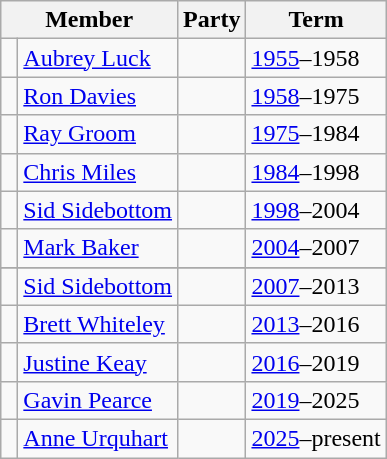<table class="wikitable">
<tr>
<th colspan="2">Member</th>
<th>Party</th>
<th>Term</th>
</tr>
<tr>
<td> </td>
<td><a href='#'>Aubrey Luck</a></td>
<td></td>
<td><a href='#'>1955</a>–1958</td>
</tr>
<tr>
<td> </td>
<td><a href='#'>Ron Davies</a></td>
<td></td>
<td><a href='#'>1958</a>–1975</td>
</tr>
<tr>
<td> </td>
<td><a href='#'>Ray Groom</a></td>
<td></td>
<td><a href='#'>1975</a>–1984</td>
</tr>
<tr>
<td> </td>
<td><a href='#'>Chris Miles</a></td>
<td></td>
<td><a href='#'>1984</a>–1998</td>
</tr>
<tr>
<td> </td>
<td><a href='#'>Sid Sidebottom</a></td>
<td></td>
<td><a href='#'>1998</a>–2004</td>
</tr>
<tr>
<td> </td>
<td><a href='#'>Mark Baker</a></td>
<td></td>
<td><a href='#'>2004</a>–2007</td>
</tr>
<tr>
</tr>
<tr>
<td> </td>
<td><a href='#'>Sid Sidebottom</a></td>
<td></td>
<td><a href='#'>2007</a>–2013</td>
</tr>
<tr>
<td> </td>
<td><a href='#'>Brett Whiteley</a></td>
<td></td>
<td><a href='#'>2013</a>–2016</td>
</tr>
<tr>
<td> </td>
<td><a href='#'>Justine Keay</a></td>
<td></td>
<td><a href='#'>2016</a>–2019</td>
</tr>
<tr>
<td> </td>
<td><a href='#'>Gavin Pearce</a></td>
<td></td>
<td><a href='#'>2019</a>–2025</td>
</tr>
<tr>
<td> </td>
<td><a href='#'>Anne Urquhart</a></td>
<td></td>
<td><a href='#'>2025</a>–present</td>
</tr>
</table>
